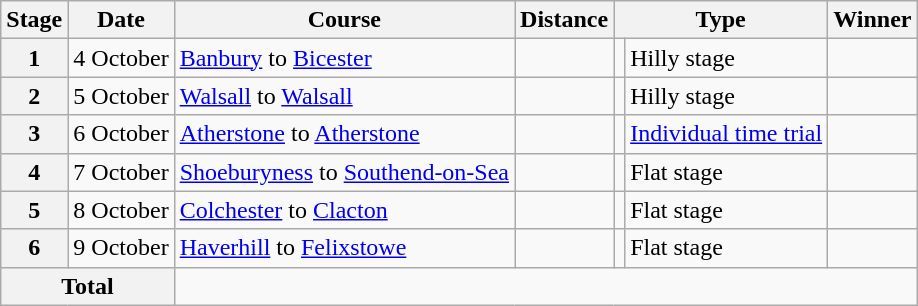<table class="wikitable">
<tr>
<th scope="col">Stage</th>
<th scope="col">Date</th>
<th scope="col">Course</th>
<th scope="col">Distance</th>
<th scope="col" colspan="2">Type</th>
<th scope="col">Winner</th>
</tr>
<tr>
<th scope="row">1</th>
<td style="text-align:right;">4 October</td>
<td><a href='#'>Banbury</a> to <a href='#'>Bicester</a></td>
<td></td>
<td></td>
<td>Hilly stage</td>
<td></td>
</tr>
<tr>
<th scope="row">2</th>
<td style="text-align:right;">5 October</td>
<td><a href='#'>Walsall</a> to <a href='#'>Walsall</a></td>
<td></td>
<td></td>
<td>Hilly stage</td>
<td></td>
</tr>
<tr>
<th scope="row">3</th>
<td style="text-align:right;">6 October</td>
<td><a href='#'>Atherstone</a> to <a href='#'>Atherstone</a></td>
<td></td>
<td></td>
<td><a href='#'>Individual time trial</a></td>
<td></td>
</tr>
<tr>
<th scope="row">4</th>
<td style="text-align:right;">7 October</td>
<td><a href='#'>Shoeburyness</a> to <a href='#'>Southend-on-Sea</a></td>
<td></td>
<td></td>
<td>Flat stage</td>
<td></td>
</tr>
<tr>
<th scope="row">5</th>
<td style="text-align:right;">8 October</td>
<td><a href='#'>Colchester</a> to <a href='#'>Clacton</a></td>
<td></td>
<td></td>
<td>Flat stage</td>
<td></td>
</tr>
<tr>
<th scope="row">6</th>
<td style="text-align:right;">9 October</td>
<td><a href='#'>Haverhill</a> to <a href='#'>Felixstowe</a></td>
<td></td>
<td></td>
<td>Flat stage</td>
<td></td>
</tr>
<tr>
<th colspan="2">Total</th>
<td colspan="5" style="text-align:center;"></td>
</tr>
</table>
